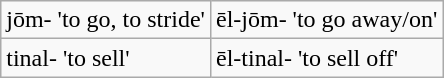<table class="wikitable">
<tr>
<td>jōm- 'to go, to stride'</td>
<td>ēl-jōm- 'to go away/on'</td>
</tr>
<tr>
<td>tinal- 'to sell'</td>
<td>ēl-tinal- 'to sell off'</td>
</tr>
</table>
